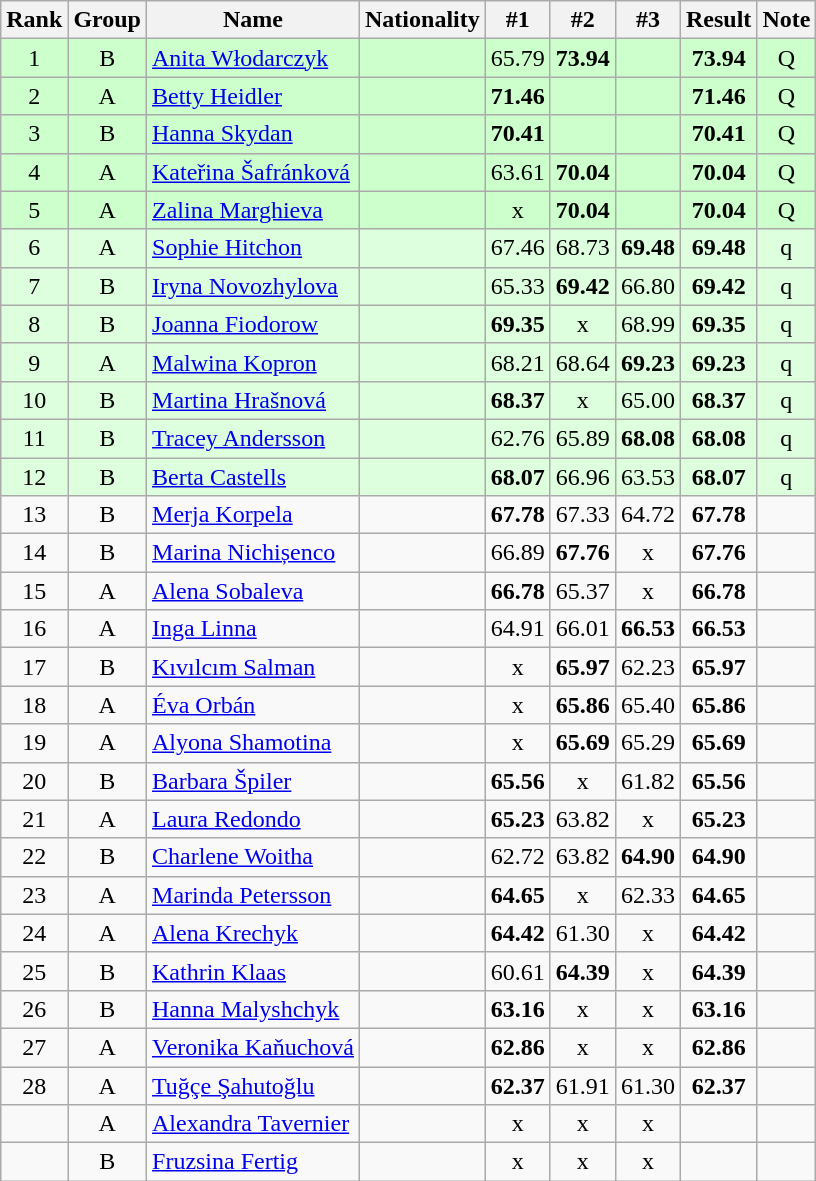<table class="wikitable sortable" style="text-align:center">
<tr>
<th>Rank</th>
<th>Group</th>
<th>Name</th>
<th>Nationality</th>
<th>#1</th>
<th>#2</th>
<th>#3</th>
<th>Result</th>
<th>Note</th>
</tr>
<tr bgcolor=ccffcc>
<td>1</td>
<td>B</td>
<td align=left><a href='#'>Anita Włodarczyk</a></td>
<td align=left></td>
<td>65.79</td>
<td><strong>73.94</strong></td>
<td></td>
<td><strong>73.94</strong></td>
<td>Q</td>
</tr>
<tr bgcolor=ccffcc>
<td>2</td>
<td>A</td>
<td align=left><a href='#'>Betty Heidler</a></td>
<td align=left></td>
<td><strong>71.46</strong></td>
<td></td>
<td></td>
<td><strong>71.46</strong></td>
<td>Q</td>
</tr>
<tr bgcolor=ccffcc>
<td>3</td>
<td>B</td>
<td align=left><a href='#'>Hanna Skydan</a></td>
<td align=left></td>
<td><strong>70.41</strong></td>
<td></td>
<td></td>
<td><strong>70.41</strong></td>
<td>Q</td>
</tr>
<tr bgcolor=ccffcc>
<td>4</td>
<td>A</td>
<td align=left><a href='#'>Kateřina Šafránková</a></td>
<td align=left></td>
<td>63.61</td>
<td><strong>70.04</strong></td>
<td></td>
<td><strong>70.04</strong></td>
<td>Q</td>
</tr>
<tr bgcolor=ccffcc>
<td>5</td>
<td>A</td>
<td align=left><a href='#'>Zalina Marghieva</a></td>
<td align=left></td>
<td>x</td>
<td><strong>70.04</strong></td>
<td></td>
<td><strong>70.04</strong></td>
<td>Q</td>
</tr>
<tr bgcolor=ddffdd>
<td>6</td>
<td>A</td>
<td align=left><a href='#'>Sophie Hitchon</a></td>
<td align=left></td>
<td>67.46</td>
<td>68.73</td>
<td><strong>69.48</strong></td>
<td><strong>69.48</strong></td>
<td>q</td>
</tr>
<tr bgcolor=ddffdd>
<td>7</td>
<td>B</td>
<td align=left><a href='#'>Iryna Novozhylova</a></td>
<td align=left></td>
<td>65.33</td>
<td><strong>69.42</strong></td>
<td>66.80</td>
<td><strong>69.42</strong></td>
<td>q</td>
</tr>
<tr bgcolor=ddffdd>
<td>8</td>
<td>B</td>
<td align=left><a href='#'>Joanna Fiodorow</a></td>
<td align=left></td>
<td><strong>69.35</strong></td>
<td>x</td>
<td>68.99</td>
<td><strong>69.35</strong></td>
<td>q</td>
</tr>
<tr bgcolor=ddffdd>
<td>9</td>
<td>A</td>
<td align=left><a href='#'>Malwina Kopron</a></td>
<td align=left></td>
<td>68.21</td>
<td>68.64</td>
<td><strong>69.23</strong></td>
<td><strong>69.23</strong></td>
<td>q</td>
</tr>
<tr bgcolor=ddffdd>
<td>10</td>
<td>B</td>
<td align=left><a href='#'>Martina Hrašnová</a></td>
<td align=left></td>
<td><strong>68.37</strong></td>
<td>x</td>
<td>65.00</td>
<td><strong>68.37</strong></td>
<td>q</td>
</tr>
<tr bgcolor=ddffdd>
<td>11</td>
<td>B</td>
<td align=left><a href='#'>Tracey Andersson</a></td>
<td align=left></td>
<td>62.76</td>
<td>65.89</td>
<td><strong>68.08</strong></td>
<td><strong>68.08</strong></td>
<td>q</td>
</tr>
<tr bgcolor=ddffdd>
<td>12</td>
<td>B</td>
<td align=left><a href='#'>Berta Castells</a></td>
<td align=left></td>
<td><strong>68.07</strong></td>
<td>66.96</td>
<td>63.53</td>
<td><strong>68.07</strong></td>
<td>q</td>
</tr>
<tr>
<td>13</td>
<td>B</td>
<td align=left><a href='#'>Merja Korpela</a></td>
<td align=left></td>
<td><strong>67.78</strong></td>
<td>67.33</td>
<td>64.72</td>
<td><strong>67.78</strong></td>
<td></td>
</tr>
<tr>
<td>14</td>
<td>B</td>
<td align=left><a href='#'>Marina Nichișenco</a></td>
<td align=left></td>
<td>66.89</td>
<td><strong>67.76</strong></td>
<td>x</td>
<td><strong>67.76</strong></td>
<td></td>
</tr>
<tr>
<td>15</td>
<td>A</td>
<td align=left><a href='#'>Alena Sobaleva</a></td>
<td align=left></td>
<td><strong>66.78</strong></td>
<td>65.37</td>
<td>x</td>
<td><strong>66.78</strong></td>
<td></td>
</tr>
<tr>
<td>16</td>
<td>A</td>
<td align=left><a href='#'>Inga Linna</a></td>
<td align=left></td>
<td>64.91</td>
<td>66.01</td>
<td><strong>66.53</strong></td>
<td><strong>66.53</strong></td>
<td></td>
</tr>
<tr>
<td>17</td>
<td>B</td>
<td align=left><a href='#'>Kıvılcım Salman</a></td>
<td align=left></td>
<td>x</td>
<td><strong>65.97</strong></td>
<td>62.23</td>
<td><strong>65.97</strong></td>
<td></td>
</tr>
<tr>
<td>18</td>
<td>A</td>
<td align=left><a href='#'>Éva Orbán</a></td>
<td align=left></td>
<td>x</td>
<td><strong>65.86</strong></td>
<td>65.40</td>
<td><strong>65.86</strong></td>
<td></td>
</tr>
<tr>
<td>19</td>
<td>A</td>
<td align=left><a href='#'>Alyona Shamotina</a></td>
<td align=left></td>
<td>x</td>
<td><strong>65.69</strong></td>
<td>65.29</td>
<td><strong>65.69</strong></td>
<td></td>
</tr>
<tr>
<td>20</td>
<td>B</td>
<td align=left><a href='#'>Barbara Špiler</a></td>
<td align=left></td>
<td><strong>65.56</strong></td>
<td>x</td>
<td>61.82</td>
<td><strong>65.56</strong></td>
<td></td>
</tr>
<tr>
<td>21</td>
<td>A</td>
<td align=left><a href='#'>Laura Redondo</a></td>
<td align=left></td>
<td><strong>65.23</strong></td>
<td>63.82</td>
<td>x</td>
<td><strong>65.23</strong></td>
<td></td>
</tr>
<tr>
<td>22</td>
<td>B</td>
<td align=left><a href='#'>Charlene Woitha</a></td>
<td align=left></td>
<td>62.72</td>
<td>63.82</td>
<td><strong>64.90</strong></td>
<td><strong>64.90</strong></td>
<td></td>
</tr>
<tr>
<td>23</td>
<td>A</td>
<td align=left><a href='#'>Marinda Petersson</a></td>
<td align=left></td>
<td><strong>64.65</strong></td>
<td>x</td>
<td>62.33</td>
<td><strong>64.65</strong></td>
<td></td>
</tr>
<tr>
<td>24</td>
<td>A</td>
<td align=left><a href='#'>Alena Krechyk</a></td>
<td align=left></td>
<td><strong>64.42</strong></td>
<td>61.30</td>
<td>x</td>
<td><strong>64.42</strong></td>
<td></td>
</tr>
<tr>
<td>25</td>
<td>B</td>
<td align=left><a href='#'>Kathrin Klaas</a></td>
<td align=left></td>
<td>60.61</td>
<td><strong>64.39</strong></td>
<td>x</td>
<td><strong>64.39</strong></td>
<td></td>
</tr>
<tr>
<td>26</td>
<td>B</td>
<td align=left><a href='#'>Hanna Malyshchyk</a></td>
<td align=left></td>
<td><strong>63.16</strong></td>
<td>x</td>
<td>x</td>
<td><strong>63.16</strong></td>
<td></td>
</tr>
<tr>
<td>27</td>
<td>A</td>
<td align=left><a href='#'>Veronika Kaňuchová</a></td>
<td align=left></td>
<td><strong>62.86</strong></td>
<td>x</td>
<td>x</td>
<td><strong>62.86</strong></td>
<td></td>
</tr>
<tr>
<td>28</td>
<td>A</td>
<td align=left><a href='#'>Tuğçe Şahutoğlu</a></td>
<td align=left></td>
<td><strong>62.37</strong></td>
<td>61.91</td>
<td>61.30</td>
<td><strong>62.37</strong></td>
<td></td>
</tr>
<tr>
<td></td>
<td>A</td>
<td align=left><a href='#'>Alexandra Tavernier</a></td>
<td align=left></td>
<td>x</td>
<td>x</td>
<td>x</td>
<td><strong></strong></td>
<td></td>
</tr>
<tr>
<td></td>
<td>B</td>
<td align=left><a href='#'>Fruzsina Fertig</a></td>
<td align=left></td>
<td>x</td>
<td>x</td>
<td>x</td>
<td><strong></strong></td>
<td></td>
</tr>
</table>
